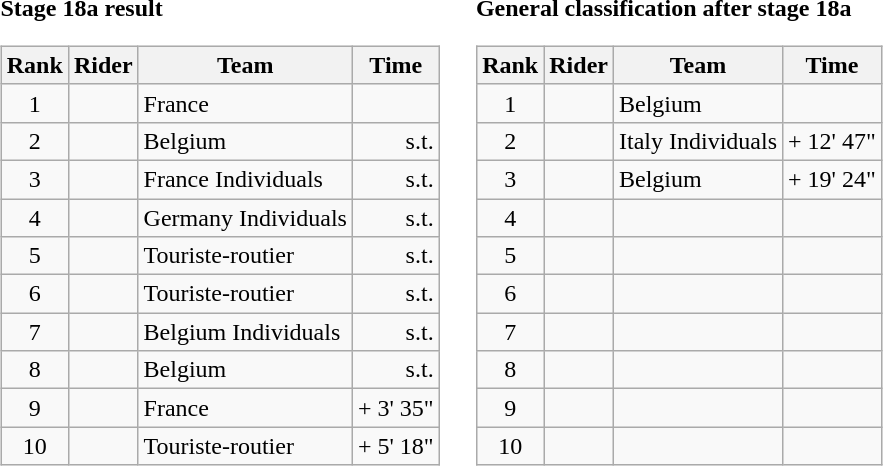<table>
<tr>
<td><strong>Stage 18a result</strong><br><table class="wikitable">
<tr>
<th scope="col">Rank</th>
<th scope="col">Rider</th>
<th scope="col">Team</th>
<th scope="col">Time</th>
</tr>
<tr>
<td style="text-align:center;">1</td>
<td></td>
<td>France</td>
<td style="text-align:right;"></td>
</tr>
<tr>
<td style="text-align:center;">2</td>
<td></td>
<td>Belgium</td>
<td style="text-align:right;">s.t.</td>
</tr>
<tr>
<td style="text-align:center;">3</td>
<td></td>
<td>France Individuals</td>
<td style="text-align:right;">s.t.</td>
</tr>
<tr>
<td style="text-align:center;">4</td>
<td></td>
<td>Germany Individuals</td>
<td style="text-align:right;">s.t.</td>
</tr>
<tr>
<td style="text-align:center;">5</td>
<td></td>
<td>Touriste-routier</td>
<td style="text-align:right;">s.t.</td>
</tr>
<tr>
<td style="text-align:center;">6</td>
<td></td>
<td>Touriste-routier</td>
<td style="text-align:right;">s.t.</td>
</tr>
<tr>
<td style="text-align:center;">7</td>
<td></td>
<td>Belgium Individuals</td>
<td style="text-align:right;">s.t.</td>
</tr>
<tr>
<td style="text-align:center;">8</td>
<td></td>
<td>Belgium</td>
<td style="text-align:right;">s.t.</td>
</tr>
<tr>
<td style="text-align:center;">9</td>
<td></td>
<td>France</td>
<td style="text-align:right;">+ 3' 35"</td>
</tr>
<tr>
<td style="text-align:center;">10</td>
<td></td>
<td>Touriste-routier</td>
<td style="text-align:right;">+ 5' 18"</td>
</tr>
</table>
</td>
<td></td>
<td><strong>General classification after stage 18a</strong><br><table class="wikitable">
<tr>
<th scope="col">Rank</th>
<th scope="col">Rider</th>
<th scope="col">Team</th>
<th scope="col">Time</th>
</tr>
<tr>
<td style="text-align:center;">1</td>
<td></td>
<td>Belgium</td>
<td style="text-align:right;"></td>
</tr>
<tr>
<td style="text-align:center;">2</td>
<td></td>
<td>Italy Individuals</td>
<td style="text-align:right;">+ 12' 47"</td>
</tr>
<tr>
<td style="text-align:center;">3</td>
<td></td>
<td>Belgium</td>
<td style="text-align:right;">+ 19' 24"</td>
</tr>
<tr>
<td style="text-align:center;">4</td>
<td></td>
<td></td>
<td></td>
</tr>
<tr>
<td style="text-align:center;">5</td>
<td></td>
<td></td>
<td></td>
</tr>
<tr>
<td style="text-align:center;">6</td>
<td></td>
<td></td>
<td></td>
</tr>
<tr>
<td style="text-align:center;">7</td>
<td></td>
<td></td>
<td></td>
</tr>
<tr>
<td style="text-align:center;">8</td>
<td></td>
<td></td>
<td></td>
</tr>
<tr>
<td style="text-align:center;">9</td>
<td></td>
<td></td>
<td></td>
</tr>
<tr>
<td style="text-align:center;">10</td>
<td></td>
<td></td>
<td></td>
</tr>
</table>
</td>
</tr>
</table>
